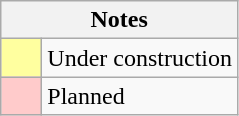<table class="wikitable">
<tr>
<th colspan="2">Notes</th>
</tr>
<tr>
<td style="background: #FFFF9F">     </td>
<td>Under construction</td>
</tr>
<tr>
<td style="background: #FFCBCB">     </td>
<td>Planned</td>
</tr>
</table>
